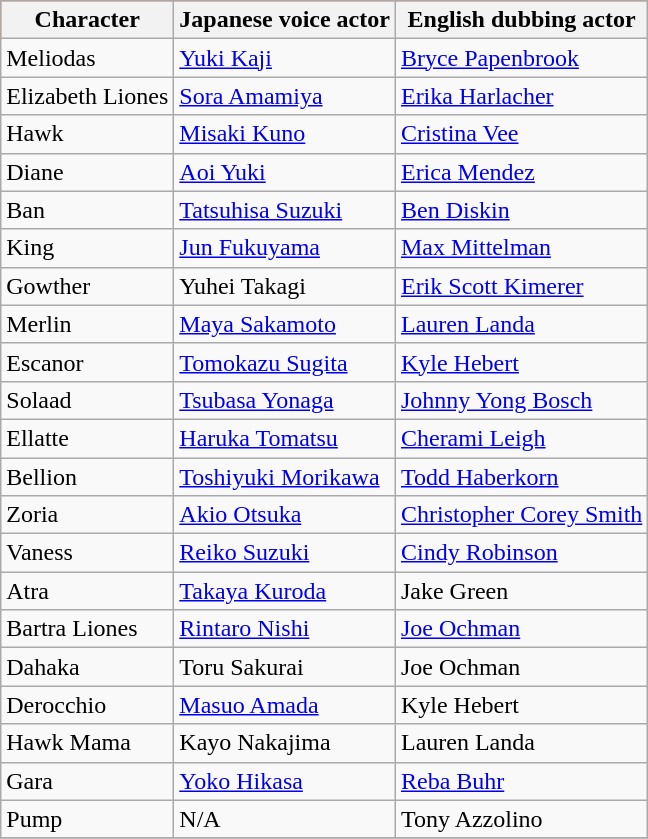<table class="wikitable">
<tr style="background-color: rgb(255,85,0);">
<th>Character</th>
<th>Japanese voice actor</th>
<th>English dubbing actor</th>
</tr>
<tr>
<td>Meliodas</td>
<td><a href='#'>Yuki Kaji</a></td>
<td><a href='#'>Bryce Papenbrook</a></td>
</tr>
<tr>
<td>Elizabeth Liones</td>
<td><a href='#'>Sora Amamiya</a></td>
<td><a href='#'>Erika Harlacher</a></td>
</tr>
<tr>
<td>Hawk</td>
<td><a href='#'>Misaki Kuno</a></td>
<td><a href='#'>Cristina Vee</a></td>
</tr>
<tr>
<td>Diane</td>
<td><a href='#'>Aoi Yuki</a></td>
<td><a href='#'>Erica Mendez</a></td>
</tr>
<tr>
<td>Ban</td>
<td><a href='#'>Tatsuhisa Suzuki</a></td>
<td><a href='#'>Ben Diskin</a></td>
</tr>
<tr>
<td>King</td>
<td><a href='#'>Jun Fukuyama</a></td>
<td><a href='#'>Max Mittelman</a></td>
</tr>
<tr>
<td>Gowther</td>
<td>Yuhei Takagi</td>
<td><a href='#'>Erik Scott Kimerer</a></td>
</tr>
<tr>
<td>Merlin</td>
<td><a href='#'>Maya Sakamoto</a></td>
<td><a href='#'>Lauren Landa</a></td>
</tr>
<tr>
<td>Escanor</td>
<td><a href='#'>Tomokazu Sugita</a></td>
<td><a href='#'>Kyle Hebert</a></td>
</tr>
<tr>
<td>Solaad</td>
<td><a href='#'>Tsubasa Yonaga</a></td>
<td><a href='#'>Johnny Yong Bosch</a></td>
</tr>
<tr>
<td>Ellatte</td>
<td><a href='#'>Haruka Tomatsu</a></td>
<td><a href='#'>Cherami Leigh</a></td>
</tr>
<tr>
<td>Bellion</td>
<td><a href='#'>Toshiyuki Morikawa</a></td>
<td><a href='#'>Todd Haberkorn</a></td>
</tr>
<tr>
<td>Zoria</td>
<td><a href='#'>Akio Otsuka</a></td>
<td><a href='#'>Christopher Corey Smith</a></td>
</tr>
<tr>
<td>Vaness</td>
<td><a href='#'>Reiko Suzuki</a></td>
<td><a href='#'>Cindy Robinson</a></td>
</tr>
<tr>
<td>Atra</td>
<td><a href='#'>Takaya Kuroda</a></td>
<td>Jake Green</td>
</tr>
<tr>
<td>Bartra Liones</td>
<td><a href='#'>Rintaro Nishi</a></td>
<td><a href='#'>Joe Ochman</a></td>
</tr>
<tr>
<td>Dahaka</td>
<td>Toru Sakurai</td>
<td>Joe Ochman</td>
</tr>
<tr>
<td>Derocchio</td>
<td><a href='#'>Masuo Amada</a></td>
<td>Kyle Hebert</td>
</tr>
<tr>
<td>Hawk Mama</td>
<td>Kayo Nakajima</td>
<td>Lauren Landa</td>
</tr>
<tr>
<td>Gara</td>
<td><a href='#'>Yoko Hikasa</a></td>
<td><a href='#'>Reba Buhr</a></td>
</tr>
<tr>
<td>Pump</td>
<td>N/A</td>
<td>Tony Azzolino</td>
</tr>
<tr>
</tr>
</table>
